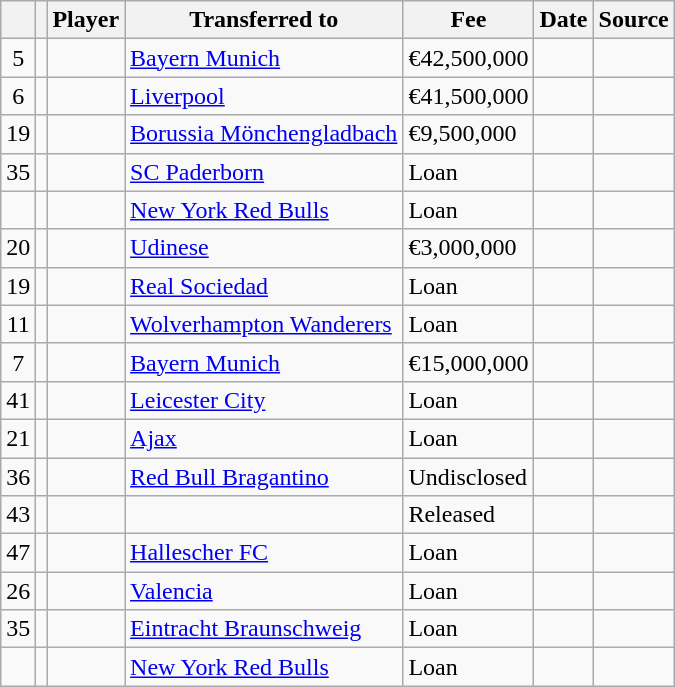<table class="wikitable plainrowheaders sortable">
<tr>
<th></th>
<th></th>
<th scope=col>Player</th>
<th>Transferred to</th>
<th !scope=col; style="width: 65px;">Fee</th>
<th scope=col>Date</th>
<th scope=col>Source</th>
</tr>
<tr>
<td align=center>5</td>
<td align=center></td>
<td></td>
<td> <a href='#'>Bayern Munich</a></td>
<td>€42,500,000</td>
<td></td>
<td></td>
</tr>
<tr>
<td align=center>6</td>
<td align=center></td>
<td></td>
<td> <a href='#'>Liverpool</a></td>
<td>€41,500,000</td>
<td></td>
<td></td>
</tr>
<tr>
<td align=center>19</td>
<td align=center></td>
<td></td>
<td> <a href='#'>Borussia Mönchengladbach</a></td>
<td>€9,500,000</td>
<td></td>
<td></td>
</tr>
<tr>
<td align=center>35</td>
<td align=center></td>
<td></td>
<td> <a href='#'>SC Paderborn</a></td>
<td>Loan</td>
<td></td>
<td></td>
</tr>
<tr>
<td align=center></td>
<td align=center></td>
<td></td>
<td> <a href='#'>New York Red Bulls</a></td>
<td>Loan</td>
<td></td>
<td></td>
</tr>
<tr>
<td align=center>20</td>
<td align=center></td>
<td></td>
<td> <a href='#'>Udinese</a></td>
<td>€3,000,000</td>
<td></td>
<td></td>
</tr>
<tr>
<td align=center>19</td>
<td align=center></td>
<td></td>
<td> <a href='#'>Real Sociedad</a></td>
<td>Loan</td>
<td></td>
<td></td>
</tr>
<tr>
<td align=center>11</td>
<td align=center></td>
<td></td>
<td> <a href='#'>Wolverhampton Wanderers</a></td>
<td>Loan</td>
<td></td>
<td></td>
</tr>
<tr>
<td align=center>7</td>
<td align=center></td>
<td></td>
<td> <a href='#'>Bayern Munich</a></td>
<td>€15,000,000</td>
<td></td>
<td></td>
</tr>
<tr>
<td align=center>41</td>
<td align=center></td>
<td></td>
<td> <a href='#'>Leicester City</a></td>
<td>Loan</td>
<td></td>
<td></td>
</tr>
<tr>
<td align=center>21</td>
<td align=center></td>
<td></td>
<td> <a href='#'>Ajax</a></td>
<td>Loan</td>
<td></td>
<td></td>
</tr>
<tr>
<td align=center>36</td>
<td align=center></td>
<td></td>
<td> <a href='#'>Red Bull Bragantino</a></td>
<td>Undisclosed</td>
<td></td>
<td></td>
</tr>
<tr>
<td align=center>43</td>
<td align=center></td>
<td></td>
<td></td>
<td>Released</td>
<td></td>
<td></td>
</tr>
<tr>
<td align=center>47</td>
<td align=center></td>
<td></td>
<td> <a href='#'>Hallescher FC</a></td>
<td>Loan</td>
<td></td>
<td></td>
</tr>
<tr>
<td align=center>26</td>
<td align=center></td>
<td></td>
<td> <a href='#'>Valencia</a></td>
<td>Loan</td>
<td></td>
<td></td>
</tr>
<tr>
<td align=center>35</td>
<td align=center></td>
<td></td>
<td> <a href='#'>Eintracht Braunschweig</a></td>
<td>Loan</td>
<td></td>
<td></td>
</tr>
<tr>
<td align=center></td>
<td align=center></td>
<td></td>
<td> <a href='#'>New York Red Bulls</a></td>
<td>Loan</td>
<td></td>
<td></td>
</tr>
</table>
